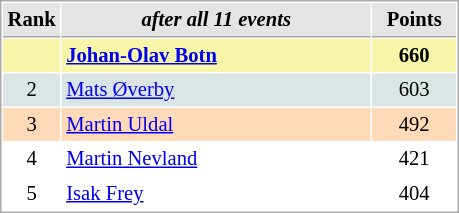<table cellspacing="1" cellpadding="3" style="border:1px solid #AAAAAA;font-size:86%">
<tr style="background-color: #E4E4E4;">
<th style="border-bottom:1px solid #AAAAAA; width: 10px;">Rank</th>
<th style="border-bottom:1px solid #AAAAAA; width: 200px;"><em>after all 11 events</em></th>
<th style="border-bottom:1px solid #AAAAAA; width: 50px;">Points</th>
</tr>
<tr style="background:#f7f6a8;">
<td align=center></td>
<td> <strong><a href='#'>Johan-Olav Botn</a></strong></td>
<td align=center><strong>660</strong></td>
</tr>
<tr style="background:#dce5e5;">
<td align=center>2</td>
<td> <a href='#'>Mats Øverby</a></td>
<td align=center>603</td>
</tr>
<tr style="background:#ffdab9;">
<td align=center>3</td>
<td> <a href='#'>Martin Uldal</a></td>
<td align=center>492</td>
</tr>
<tr>
<td align=center>4</td>
<td> <a href='#'>Martin Nevland</a></td>
<td align=center>421</td>
</tr>
<tr>
<td align=center>5</td>
<td> <a href='#'>Isak Frey</a></td>
<td align=center>404</td>
</tr>
</table>
